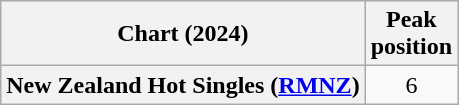<table class="wikitable sortable plainrowheaders" style="text-align:center">
<tr>
<th scope="col">Chart (2024)</th>
<th scope="col">Peak<br>position</th>
</tr>
<tr>
<th scope="row">New Zealand Hot Singles (<a href='#'>RMNZ</a>)</th>
<td>6</td>
</tr>
</table>
